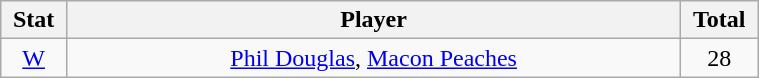<table class="wikitable" width="40%" style="text-align:center;">
<tr>
<th width="5%">Stat</th>
<th width="60%">Player</th>
<th width="5%">Total</th>
</tr>
<tr>
<td><a href='#'>W</a></td>
<td><a href='#'>Phil Douglas</a>, <a href='#'>Macon Peaches</a></td>
<td>28</td>
</tr>
</table>
